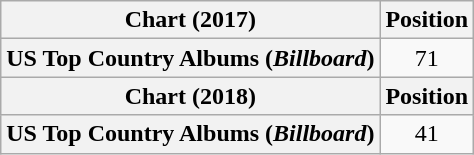<table class="wikitable plainrowheaders" style="text-align:center">
<tr>
<th scope="col">Chart (2017)</th>
<th scope="col">Position</th>
</tr>
<tr>
<th scope="row">US Top Country Albums (<em>Billboard</em>)</th>
<td>71</td>
</tr>
<tr>
<th scope="col">Chart (2018)</th>
<th scope="col">Position</th>
</tr>
<tr>
<th scope="row">US Top Country Albums (<em>Billboard</em>)</th>
<td>41</td>
</tr>
</table>
